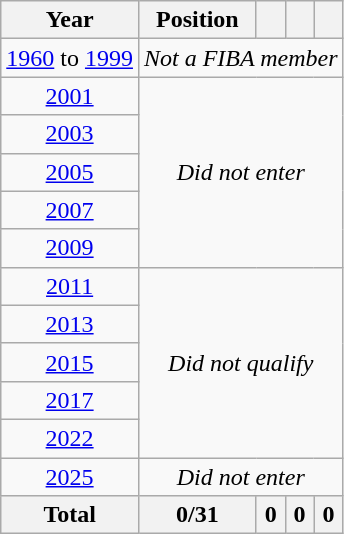<table class="wikitable" style="text-align: center;">
<tr>
<th scope=col>Year</th>
<th scope=col>Position</th>
<th scope=col></th>
<th scope=col></th>
<th scope=col></th>
</tr>
<tr>
<td> <a href='#'>1960</a> to  <a href='#'>1999</a></td>
<td colspan=4><em>Not a FIBA member</em></td>
</tr>
<tr>
<td> <a href='#'>2001</a></td>
<td rowspan=5 colspan=4><em>Did not enter</em></td>
</tr>
<tr>
<td> <a href='#'>2003</a></td>
</tr>
<tr>
<td> <a href='#'>2005</a></td>
</tr>
<tr>
<td> <a href='#'>2007</a></td>
</tr>
<tr>
<td> <a href='#'>2009</a></td>
</tr>
<tr>
<td> <a href='#'>2011</a></td>
<td rowspan=5 colspan=4><em>Did not qualify</em></td>
</tr>
<tr>
<td> <a href='#'>2013</a></td>
</tr>
<tr>
<td> <a href='#'>2015</a></td>
</tr>
<tr>
<td> <a href='#'>2017</a></td>
</tr>
<tr>
<td> <a href='#'>2022</a></td>
</tr>
<tr>
<td> <a href='#'>2025</a></td>
<td colspan=4><em>Did not enter</em></td>
</tr>
<tr>
<th>Total</th>
<th>0/31</th>
<th>0</th>
<th>0</th>
<th>0</th>
</tr>
</table>
